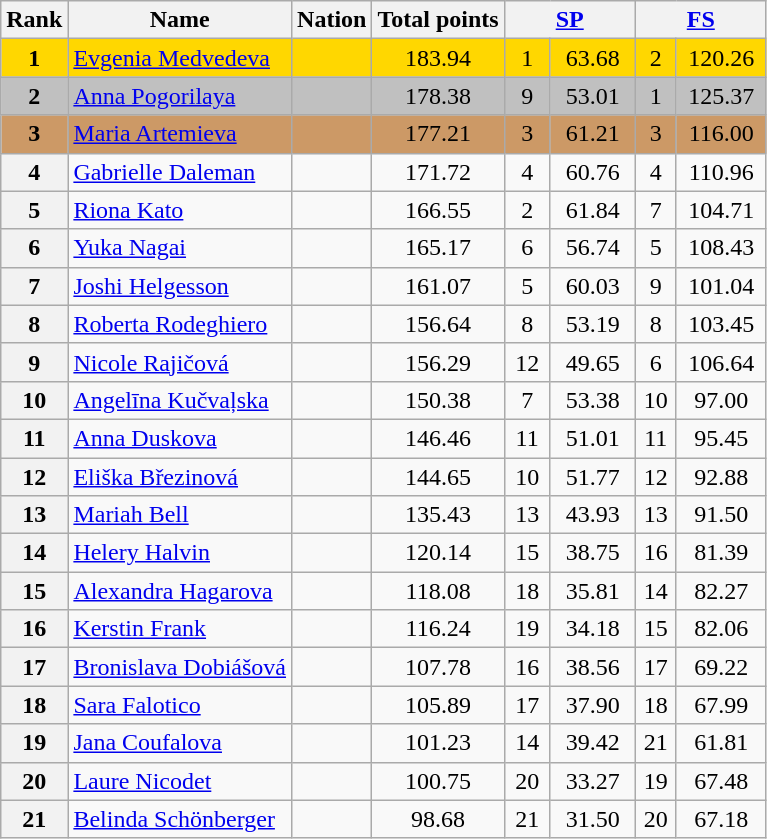<table class="wikitable sortable">
<tr>
<th>Rank</th>
<th>Name</th>
<th>Nation</th>
<th>Total points</th>
<th colspan="2" width="80px"><a href='#'>SP</a></th>
<th colspan="2" width="80px"><a href='#'>FS</a></th>
</tr>
<tr bgcolor="gold">
<td align="center"><strong>1</strong></td>
<td><a href='#'>Evgenia Medvedeva</a></td>
<td></td>
<td align="center">183.94</td>
<td align="center">1</td>
<td align="center">63.68</td>
<td align="center">2</td>
<td align="center">120.26</td>
</tr>
<tr bgcolor="silver">
<td align="center"><strong>2</strong></td>
<td><a href='#'>Anna Pogorilaya</a></td>
<td></td>
<td align="center">178.38</td>
<td align="center">9</td>
<td align="center">53.01</td>
<td align="center">1</td>
<td align="center">125.37</td>
</tr>
<tr bgcolor="cc9966">
<td align="center"><strong>3</strong></td>
<td><a href='#'>Maria Artemieva</a></td>
<td></td>
<td align="center">177.21</td>
<td align="center">3</td>
<td align="center">61.21</td>
<td align="center">3</td>
<td align="center">116.00</td>
</tr>
<tr>
<th>4</th>
<td><a href='#'>Gabrielle Daleman</a></td>
<td></td>
<td align="center">171.72</td>
<td align="center">4</td>
<td align="center">60.76</td>
<td align="center">4</td>
<td align="center">110.96</td>
</tr>
<tr>
<th>5</th>
<td><a href='#'>Riona Kato</a></td>
<td></td>
<td align="center">166.55</td>
<td align="center">2</td>
<td align="center">61.84</td>
<td align="center">7</td>
<td align="center">104.71</td>
</tr>
<tr>
<th>6</th>
<td><a href='#'>Yuka Nagai</a></td>
<td></td>
<td align="center">165.17</td>
<td align="center">6</td>
<td align="center">56.74</td>
<td align="center">5</td>
<td align="center">108.43</td>
</tr>
<tr>
<th>7</th>
<td><a href='#'>Joshi Helgesson</a></td>
<td></td>
<td align="center">161.07</td>
<td align="center">5</td>
<td align="center">60.03</td>
<td align="center">9</td>
<td align="center">101.04</td>
</tr>
<tr>
<th>8</th>
<td><a href='#'>Roberta Rodeghiero</a></td>
<td></td>
<td align="center">156.64</td>
<td align="center">8</td>
<td align="center">53.19</td>
<td align="center">8</td>
<td align="center">103.45</td>
</tr>
<tr>
<th>9</th>
<td><a href='#'>Nicole Rajičová</a></td>
<td></td>
<td align="center">156.29</td>
<td align="center">12</td>
<td align="center">49.65</td>
<td align="center">6</td>
<td align="center">106.64</td>
</tr>
<tr>
<th>10</th>
<td><a href='#'>Angelīna Kučvaļska</a></td>
<td></td>
<td align="center">150.38</td>
<td align="center">7</td>
<td align="center">53.38</td>
<td align="center">10</td>
<td align="center">97.00</td>
</tr>
<tr>
<th>11</th>
<td><a href='#'>Anna Duskova</a></td>
<td></td>
<td align="center">146.46</td>
<td align="center">11</td>
<td align="center">51.01</td>
<td align="center">11</td>
<td align="center">95.45</td>
</tr>
<tr>
<th>12</th>
<td><a href='#'>Eliška Březinová</a></td>
<td></td>
<td align="center">144.65</td>
<td align="center">10</td>
<td align="center">51.77</td>
<td align="center">12</td>
<td align="center">92.88</td>
</tr>
<tr>
<th>13</th>
<td><a href='#'>Mariah Bell</a></td>
<td></td>
<td align="center">135.43</td>
<td align="center">13</td>
<td align="center">43.93</td>
<td align="center">13</td>
<td align="center">91.50</td>
</tr>
<tr>
<th>14</th>
<td><a href='#'>Helery Halvin</a></td>
<td></td>
<td align="center">120.14</td>
<td align="center">15</td>
<td align="center">38.75</td>
<td align="center">16</td>
<td align="center">81.39</td>
</tr>
<tr>
<th>15</th>
<td><a href='#'>Alexandra Hagarova</a></td>
<td></td>
<td align="center">118.08</td>
<td align="center">18</td>
<td align="center">35.81</td>
<td align="center">14</td>
<td align="center">82.27</td>
</tr>
<tr>
<th>16</th>
<td><a href='#'>Kerstin Frank</a></td>
<td></td>
<td align="center">116.24</td>
<td align="center">19</td>
<td align="center">34.18</td>
<td align="center">15</td>
<td align="center">82.06</td>
</tr>
<tr>
<th>17</th>
<td><a href='#'>Bronislava Dobiášová</a></td>
<td></td>
<td align="center">107.78</td>
<td align="center">16</td>
<td align="center">38.56</td>
<td align="center">17</td>
<td align="center">69.22</td>
</tr>
<tr>
<th>18</th>
<td><a href='#'>Sara Falotico</a></td>
<td></td>
<td align="center">105.89</td>
<td align="center">17</td>
<td align="center">37.90</td>
<td align="center">18</td>
<td align="center">67.99</td>
</tr>
<tr>
<th>19</th>
<td><a href='#'>Jana Coufalova</a></td>
<td></td>
<td align="center">101.23</td>
<td align="center">14</td>
<td align="center">39.42</td>
<td align="center">21</td>
<td align="center">61.81</td>
</tr>
<tr>
<th>20</th>
<td><a href='#'>Laure Nicodet</a></td>
<td></td>
<td align="center">100.75</td>
<td align="center">20</td>
<td align="center">33.27</td>
<td align="center">19</td>
<td align="center">67.48</td>
</tr>
<tr>
<th>21</th>
<td><a href='#'>Belinda Schönberger</a></td>
<td></td>
<td align="center">98.68</td>
<td align="center">21</td>
<td align="center">31.50</td>
<td align="center">20</td>
<td align="center">67.18</td>
</tr>
</table>
